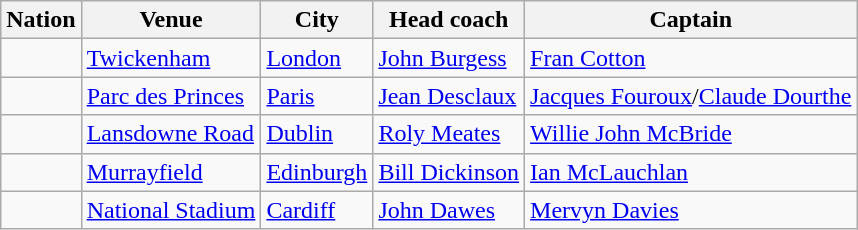<table class="wikitable">
<tr>
<th>Nation</th>
<th>Venue</th>
<th>City</th>
<th>Head coach</th>
<th>Captain</th>
</tr>
<tr>
<td></td>
<td><a href='#'>Twickenham</a></td>
<td><a href='#'>London</a></td>
<td><a href='#'>John Burgess</a></td>
<td><a href='#'>Fran Cotton</a></td>
</tr>
<tr>
<td></td>
<td><a href='#'>Parc des Princes</a></td>
<td><a href='#'>Paris</a></td>
<td><a href='#'>Jean Desclaux</a></td>
<td><a href='#'>Jacques Fouroux</a>/<a href='#'>Claude Dourthe</a></td>
</tr>
<tr>
<td></td>
<td><a href='#'>Lansdowne Road</a></td>
<td><a href='#'>Dublin</a></td>
<td><a href='#'>Roly Meates</a></td>
<td><a href='#'>Willie John McBride</a></td>
</tr>
<tr>
<td></td>
<td><a href='#'>Murrayfield</a></td>
<td><a href='#'>Edinburgh</a></td>
<td><a href='#'>Bill Dickinson</a></td>
<td><a href='#'>Ian McLauchlan</a></td>
</tr>
<tr>
<td></td>
<td><a href='#'>National Stadium</a></td>
<td><a href='#'>Cardiff</a></td>
<td><a href='#'>John Dawes</a></td>
<td><a href='#'>Mervyn Davies</a></td>
</tr>
</table>
